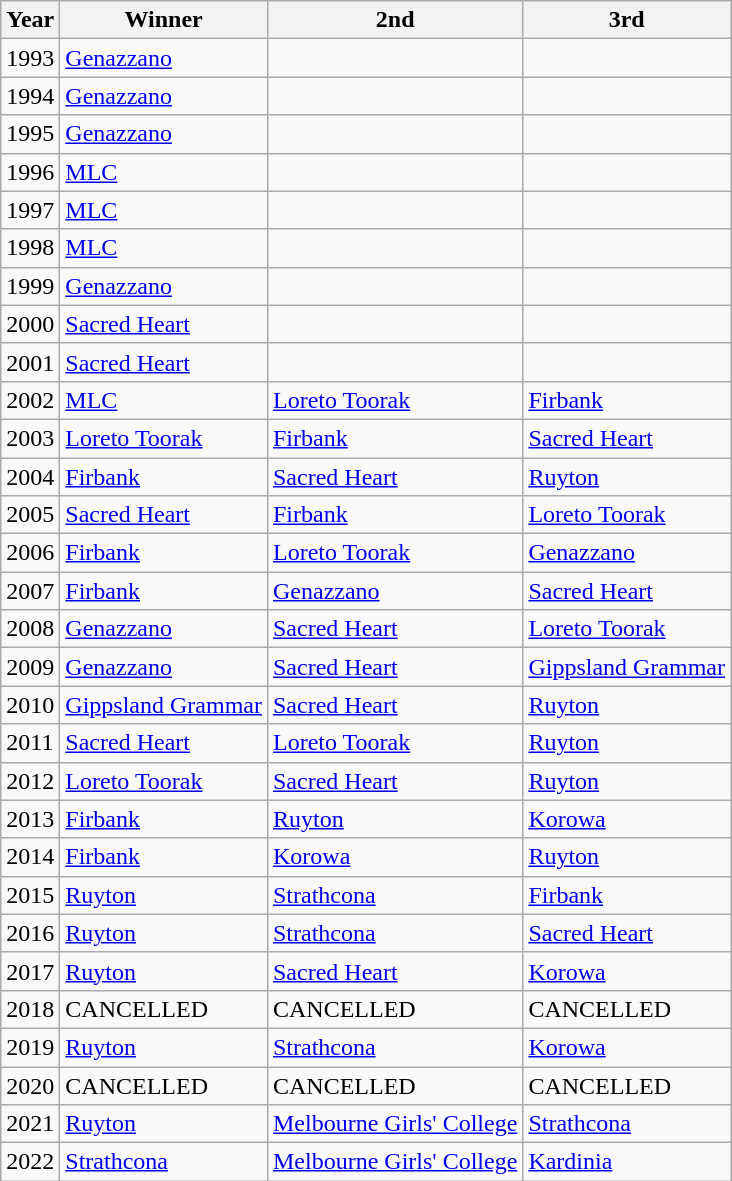<table class="wikitable">
<tr>
<th>Year</th>
<th>Winner</th>
<th>2nd</th>
<th>3rd</th>
</tr>
<tr>
<td>1993</td>
<td><a href='#'>Genazzano</a></td>
<td></td>
<td></td>
</tr>
<tr>
<td>1994</td>
<td><a href='#'>Genazzano</a></td>
<td></td>
<td></td>
</tr>
<tr>
<td>1995</td>
<td><a href='#'>Genazzano</a></td>
<td></td>
<td></td>
</tr>
<tr>
<td>1996</td>
<td><a href='#'>MLC</a></td>
<td></td>
<td></td>
</tr>
<tr>
<td>1997</td>
<td><a href='#'>MLC</a></td>
<td></td>
<td></td>
</tr>
<tr>
<td>1998</td>
<td><a href='#'>MLC</a></td>
<td></td>
<td></td>
</tr>
<tr>
<td>1999</td>
<td><a href='#'>Genazzano</a></td>
<td></td>
<td></td>
</tr>
<tr>
<td>2000</td>
<td><a href='#'>Sacred Heart</a></td>
<td></td>
<td></td>
</tr>
<tr>
<td>2001</td>
<td><a href='#'>Sacred Heart</a></td>
<td></td>
<td></td>
</tr>
<tr>
<td>2002</td>
<td><a href='#'>MLC</a></td>
<td><a href='#'>Loreto Toorak</a></td>
<td><a href='#'>Firbank</a></td>
</tr>
<tr>
<td>2003</td>
<td><a href='#'>Loreto Toorak</a></td>
<td><a href='#'>Firbank</a></td>
<td><a href='#'>Sacred Heart</a></td>
</tr>
<tr>
<td>2004</td>
<td><a href='#'>Firbank</a></td>
<td><a href='#'>Sacred Heart</a></td>
<td><a href='#'>Ruyton</a></td>
</tr>
<tr>
<td>2005</td>
<td><a href='#'>Sacred Heart</a></td>
<td><a href='#'>Firbank</a></td>
<td><a href='#'>Loreto Toorak</a></td>
</tr>
<tr>
<td>2006</td>
<td><a href='#'>Firbank</a></td>
<td><a href='#'>Loreto Toorak</a></td>
<td><a href='#'>Genazzano</a></td>
</tr>
<tr>
<td>2007</td>
<td><a href='#'>Firbank</a></td>
<td><a href='#'>Genazzano</a></td>
<td><a href='#'>Sacred Heart</a></td>
</tr>
<tr>
<td>2008</td>
<td><a href='#'>Genazzano</a></td>
<td><a href='#'>Sacred Heart</a></td>
<td><a href='#'>Loreto Toorak</a></td>
</tr>
<tr>
<td>2009</td>
<td><a href='#'>Genazzano</a></td>
<td><a href='#'>Sacred Heart</a></td>
<td><a href='#'>Gippsland Grammar</a></td>
</tr>
<tr>
<td>2010</td>
<td><a href='#'>Gippsland Grammar</a></td>
<td><a href='#'>Sacred Heart</a></td>
<td><a href='#'>Ruyton</a></td>
</tr>
<tr>
<td>2011</td>
<td><a href='#'>Sacred Heart</a></td>
<td><a href='#'>Loreto Toorak</a></td>
<td><a href='#'>Ruyton</a></td>
</tr>
<tr>
<td>2012</td>
<td><a href='#'>Loreto Toorak</a></td>
<td><a href='#'>Sacred Heart</a></td>
<td><a href='#'>Ruyton</a></td>
</tr>
<tr>
<td>2013</td>
<td><a href='#'>Firbank</a></td>
<td><a href='#'>Ruyton</a></td>
<td><a href='#'>Korowa</a></td>
</tr>
<tr>
<td>2014</td>
<td><a href='#'>Firbank</a></td>
<td><a href='#'>Korowa</a></td>
<td><a href='#'>Ruyton</a></td>
</tr>
<tr>
<td>2015</td>
<td><a href='#'>Ruyton</a></td>
<td><a href='#'>Strathcona</a></td>
<td><a href='#'>Firbank</a></td>
</tr>
<tr>
<td>2016</td>
<td><a href='#'>Ruyton</a></td>
<td><a href='#'>Strathcona</a></td>
<td><a href='#'>Sacred Heart</a></td>
</tr>
<tr>
<td>2017</td>
<td><a href='#'>Ruyton</a></td>
<td><a href='#'>Sacred Heart</a></td>
<td><a href='#'>Korowa</a></td>
</tr>
<tr>
<td>2018</td>
<td>CANCELLED</td>
<td>CANCELLED</td>
<td>CANCELLED</td>
</tr>
<tr>
<td>2019</td>
<td><a href='#'>Ruyton</a></td>
<td><a href='#'>Strathcona</a></td>
<td><a href='#'>Korowa</a></td>
</tr>
<tr>
<td>2020</td>
<td>CANCELLED</td>
<td>CANCELLED</td>
<td>CANCELLED</td>
</tr>
<tr>
<td>2021</td>
<td><a href='#'>Ruyton</a></td>
<td><a href='#'>Melbourne Girls' College</a></td>
<td><a href='#'>Strathcona</a></td>
</tr>
<tr>
<td>2022</td>
<td><a href='#'>Strathcona</a></td>
<td><a href='#'>Melbourne Girls' College</a></td>
<td><a href='#'>Kardinia</a></td>
</tr>
</table>
